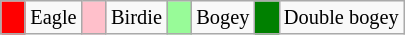<table class="wikitable" span = 50 style="font-size:85%">
<tr>
<td style="background: Red;" width=10></td>
<td>Eagle</td>
<td style="background: Pink;" width=10></td>
<td>Birdie</td>
<td style="background: PaleGreen;" width=10></td>
<td>Bogey</td>
<td style="background: Green;" width=10></td>
<td>Double bogey</td>
</tr>
</table>
